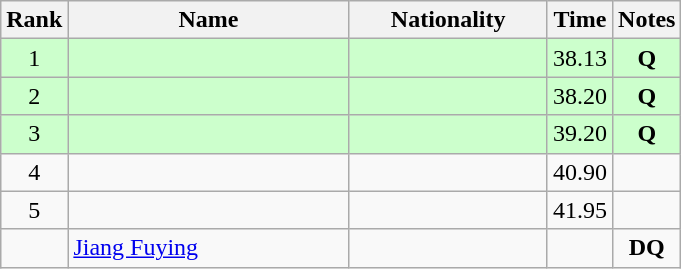<table class="wikitable sortable" style="text-align:center">
<tr>
<th>Rank</th>
<th style="width:180px">Name</th>
<th style="width:125px">Nationality</th>
<th>Time</th>
<th>Notes</th>
</tr>
<tr style="background:#cfc;">
<td>1</td>
<td style="text-align:left;"></td>
<td style="text-align:left;"></td>
<td>38.13</td>
<td><strong>Q</strong></td>
</tr>
<tr style="background:#cfc;">
<td>2</td>
<td style="text-align:left;"></td>
<td style="text-align:left;"></td>
<td>38.20</td>
<td><strong>Q</strong></td>
</tr>
<tr style="background:#cfc;">
<td>3</td>
<td style="text-align:left;"></td>
<td style="text-align:left;"></td>
<td>39.20</td>
<td><strong>Q</strong></td>
</tr>
<tr>
<td>4</td>
<td style="text-align:left;"></td>
<td style="text-align:left;"></td>
<td>40.90</td>
<td></td>
</tr>
<tr>
<td>5</td>
<td style="text-align:left;"></td>
<td style="text-align:left;"></td>
<td>41.95</td>
<td></td>
</tr>
<tr>
<td></td>
<td style="text-align:left;"><a href='#'>Jiang Fuying</a></td>
<td style="text-align:left;"></td>
<td></td>
<td><strong>DQ</strong></td>
</tr>
</table>
